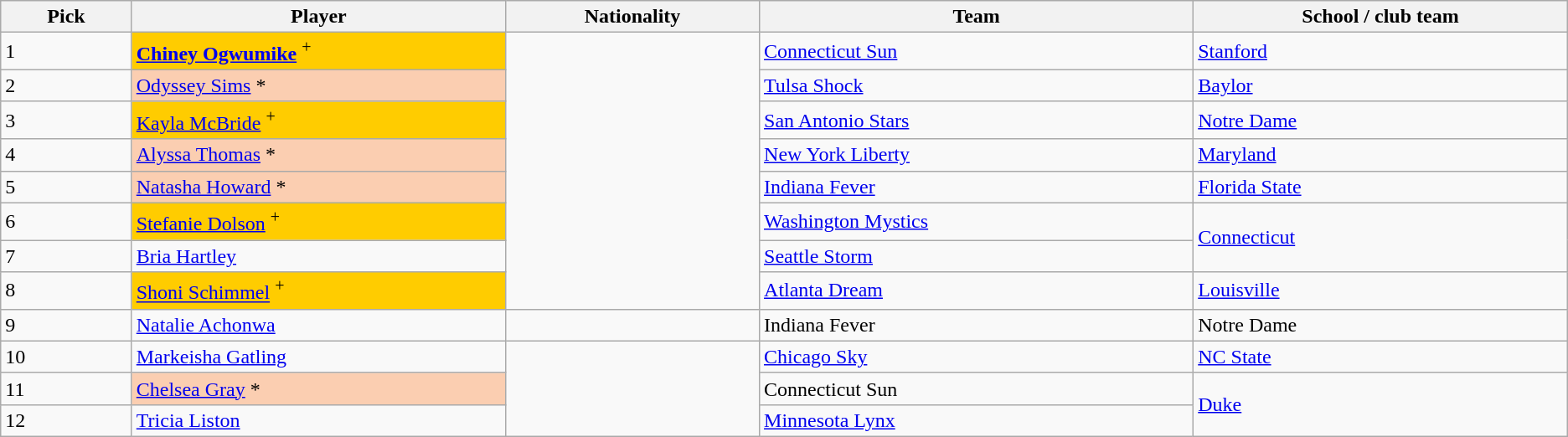<table class="wikitable sortable">
<tr>
<th width=100>Pick</th>
<th width=300>Player</th>
<th width=200>Nationality</th>
<th width=350>Team</th>
<th width=300>School / club team</th>
</tr>
<tr>
<td>1</td>
<td bgcolor=#FFCC00><strong><a href='#'>Chiney Ogwumike</a></strong> <sup>+</sup></td>
<td rowspan=8></td>
<td><a href='#'>Connecticut Sun</a></td>
<td><a href='#'>Stanford</a></td>
</tr>
<tr>
<td>2</td>
<td bgcolor=#FBCEB1><a href='#'>Odyssey Sims</a> *</td>
<td><a href='#'>Tulsa Shock</a></td>
<td><a href='#'>Baylor</a></td>
</tr>
<tr>
<td>3</td>
<td bgcolor=#FFCC00><a href='#'>Kayla McBride</a> <sup>+</sup></td>
<td><a href='#'>San Antonio Stars</a></td>
<td><a href='#'>Notre Dame</a></td>
</tr>
<tr>
<td>4</td>
<td bgcolor=#FBCEB1><a href='#'>Alyssa Thomas</a> * </td>
<td><a href='#'>New York Liberty</a></td>
<td><a href='#'>Maryland</a></td>
</tr>
<tr>
<td>5</td>
<td bgcolor=#FBCEB1><a href='#'>Natasha Howard</a> *</td>
<td><a href='#'>Indiana Fever</a></td>
<td><a href='#'>Florida State</a></td>
</tr>
<tr>
<td>6</td>
<td bgcolor=#FFCC00><a href='#'>Stefanie Dolson</a> <sup>+</sup></td>
<td><a href='#'>Washington Mystics</a></td>
<td rowspan=2><a href='#'>Connecticut</a></td>
</tr>
<tr>
<td>7</td>
<td><a href='#'>Bria Hartley</a> </td>
<td><a href='#'>Seattle Storm</a></td>
</tr>
<tr>
<td>8</td>
<td bgcolor=#FFCC00><a href='#'>Shoni Schimmel</a> <sup>+</sup></td>
<td><a href='#'>Atlanta Dream</a></td>
<td><a href='#'>Louisville</a></td>
</tr>
<tr>
<td>9</td>
<td><a href='#'>Natalie Achonwa</a></td>
<td></td>
<td>Indiana Fever </td>
<td>Notre Dame</td>
</tr>
<tr>
<td>10</td>
<td><a href='#'>Markeisha Gatling</a></td>
<td rowspan=3></td>
<td><a href='#'>Chicago Sky</a></td>
<td><a href='#'>NC State</a></td>
</tr>
<tr>
<td>11</td>
<td bgcolor=#FBCEB1><a href='#'>Chelsea Gray</a> *</td>
<td>Connecticut Sun </td>
<td rowspan=2><a href='#'>Duke</a></td>
</tr>
<tr>
<td>12</td>
<td><a href='#'>Tricia Liston</a></td>
<td><a href='#'>Minnesota Lynx</a></td>
</tr>
</table>
